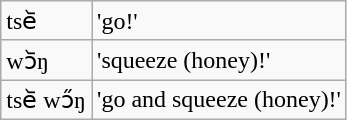<table class="wikitable">
<tr>
<td>tse᷅</td>
<td>'go!'</td>
</tr>
<tr>
<td>wɔ᷅ŋ</td>
<td>'squeeze (honey)!'</td>
</tr>
<tr>
<td>tse᷅ wɔ̋ŋ</td>
<td>'go and squeeze (honey)!'</td>
</tr>
</table>
